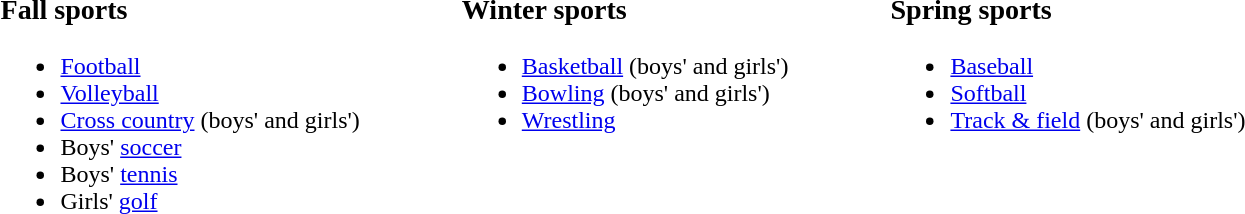<table>
<tr>
<td width="60"> </td>
<td valign="top"><br><h3>Fall sports</h3><ul><li><a href='#'>Football</a></li><li><a href='#'>Volleyball</a></li><li><a href='#'>Cross country</a> (boys' and girls')</li><li>Boys' <a href='#'>soccer</a></li><li>Boys' <a href='#'>tennis</a></li><li>Girls' <a href='#'>golf</a></li></ul></td>
<td width="60"> </td>
<td valign="top"><br><h3>Winter sports</h3><ul><li><a href='#'>Basketball</a> (boys' and girls')</li><li><a href='#'>Bowling</a> (boys' and girls')</li><li><a href='#'>Wrestling</a></li></ul></td>
<td width="60"> </td>
<td valign="top"><br><h3>Spring sports</h3><ul><li><a href='#'>Baseball</a></li><li><a href='#'>Softball</a></li><li><a href='#'>Track & field</a> (boys' and girls')</li></ul></td>
</tr>
</table>
